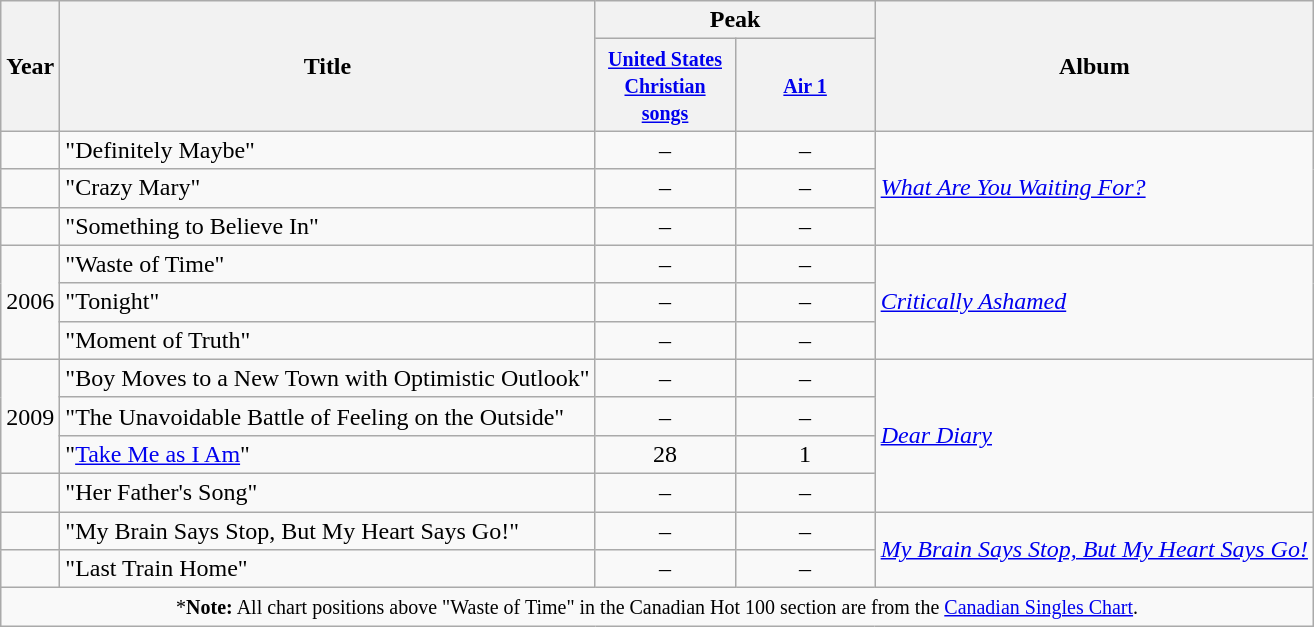<table class="wikitable">
<tr>
<th rowspan="2">Year</th>
<th rowspan="2">Title</th>
<th colspan="2">Peak</th>
<th rowspan="2">Album</th>
</tr>
<tr>
<th style="width:86px;"><small><a href='#'>United States Christian songs</a></small></th>
<th style="width:86px;"><small><a href='#'>Air 1</a></small></th>
</tr>
<tr>
<td></td>
<td>"Definitely Maybe"</td>
<td style="text-align:center;">–</td>
<td style="text-align:center;">–</td>
<td rowspan="3"><em><a href='#'>What Are You Waiting For?</a></em></td>
</tr>
<tr>
<td></td>
<td>"Crazy Mary"</td>
<td style="text-align:center;">–</td>
<td style="text-align:center;">–</td>
</tr>
<tr>
<td></td>
<td>"Something to Believe In"</td>
<td style="text-align:center;">–</td>
<td style="text-align:center;">–</td>
</tr>
<tr>
<td rowspan="3" style="text-align:center;">2006</td>
<td>"Waste of Time"</td>
<td style="text-align:center;">–</td>
<td style="text-align:center;">–</td>
<td rowspan="3"><em><a href='#'>Critically Ashamed</a></em></td>
</tr>
<tr>
<td>"Tonight"</td>
<td style="text-align:center;">–</td>
<td style="text-align:center;">–</td>
</tr>
<tr>
<td>"Moment of Truth"</td>
<td style="text-align:center;">–</td>
<td style="text-align:center;">–</td>
</tr>
<tr>
<td rowspan="3" style="text-align:center;">2009</td>
<td>"Boy Moves to a New Town with Optimistic Outlook"</td>
<td style="text-align:center;">–</td>
<td style="text-align:center;">–</td>
<td rowspan="4"><em><a href='#'>Dear Diary</a></em></td>
</tr>
<tr>
<td>"The Unavoidable Battle of Feeling on the Outside"</td>
<td style="text-align:center;">–</td>
<td style="text-align:center;">–</td>
</tr>
<tr>
<td>"<a href='#'>Take Me as I Am</a>"</td>
<td style="text-align:center;">28</td>
<td style="text-align:center;">1</td>
</tr>
<tr>
<td></td>
<td>"Her Father's Song"</td>
<td style="text-align:center;">–</td>
<td style="text-align:center;">–</td>
</tr>
<tr>
<td></td>
<td>"My Brain Says Stop, But My Heart Says Go!"</td>
<td style="text-align:center;">–</td>
<td style="text-align:center;">–</td>
<td rowspan="2"><em><a href='#'>My Brain Says Stop, But My Heart Says Go!</a></em></td>
</tr>
<tr>
<td></td>
<td>"Last Train Home"</td>
<td style="text-align:center;">–</td>
<td style="text-align:center;">–</td>
</tr>
<tr>
<td style="text-align:center;" colspan="7"><small>*<strong>Note:</strong> All chart positions above "Waste of Time" in the Canadian Hot 100 section are from the <a href='#'>Canadian Singles Chart</a>.</small></td>
</tr>
</table>
